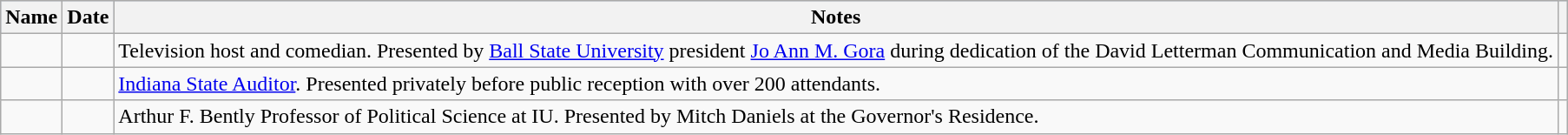<table class="wikitable sortable plainheaders">
<tr style="background:#b0c4de; text-align:center;">
<th scope="col">Name</th>
<th scope="col">Date</th>
<th scope="col" class="unsortable">Notes</th>
<th scope="col" class="unsortable"></th>
</tr>
<tr>
<td></td>
<td></td>
<td>Television host and comedian. Presented by <a href='#'>Ball State University</a> president <a href='#'>Jo Ann M. Gora</a> during dedication of the David Letterman Communication and Media Building.</td>
<td style="text-align:center;"></td>
</tr>
<tr>
<td></td>
<td></td>
<td><a href='#'>Indiana State Auditor</a>. Presented privately before public reception with over 200 attendants.</td>
<td style="text-align:center;"></td>
</tr>
<tr>
<td></td>
<td></td>
<td>Arthur F. Bently Professor of Political Science at IU. Presented by Mitch Daniels at the Governor's Residence.</td>
<td style="text-align:center;"></td>
</tr>
</table>
